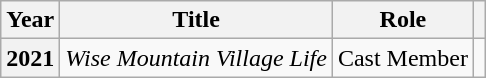<table class="wikitable sortable plainrowheaders">
<tr>
<th scope="col">Year</th>
<th scope="col">Title</th>
<th scope="col">Role</th>
<th scope="col" class="unsortable"></th>
</tr>
<tr>
<th scope="row">2021</th>
<td><em>Wise Mountain Village Life</em></td>
<td>Cast Member</td>
<td></td>
</tr>
</table>
